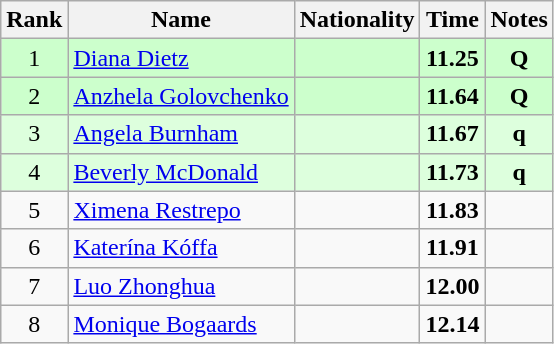<table class="wikitable sortable" style="text-align:center">
<tr>
<th>Rank</th>
<th>Name</th>
<th>Nationality</th>
<th>Time</th>
<th>Notes</th>
</tr>
<tr bgcolor=ccffcc>
<td>1</td>
<td align=left><a href='#'>Diana Dietz</a></td>
<td align=left></td>
<td><strong>11.25</strong></td>
<td><strong>Q</strong></td>
</tr>
<tr bgcolor=ccffcc>
<td>2</td>
<td align=left><a href='#'>Anzhela Golovchenko</a></td>
<td align=left></td>
<td><strong>11.64</strong></td>
<td><strong>Q</strong></td>
</tr>
<tr bgcolor=ddffdd>
<td>3</td>
<td align=left><a href='#'>Angela Burnham</a></td>
<td align=left></td>
<td><strong>11.67</strong></td>
<td><strong>q</strong></td>
</tr>
<tr bgcolor=ddffdd>
<td>4</td>
<td align=left><a href='#'>Beverly McDonald</a></td>
<td align=left></td>
<td><strong>11.73</strong></td>
<td><strong>q</strong></td>
</tr>
<tr>
<td>5</td>
<td align=left><a href='#'>Ximena Restrepo</a></td>
<td align=left></td>
<td><strong>11.83</strong></td>
<td></td>
</tr>
<tr>
<td>6</td>
<td align=left><a href='#'>Katerína Kóffa</a></td>
<td align=left></td>
<td><strong>11.91</strong></td>
<td></td>
</tr>
<tr>
<td>7</td>
<td align=left><a href='#'>Luo Zhonghua</a></td>
<td align=left></td>
<td><strong>12.00</strong></td>
<td></td>
</tr>
<tr>
<td>8</td>
<td align=left><a href='#'>Monique Bogaards</a></td>
<td align=left></td>
<td><strong>12.14</strong></td>
<td></td>
</tr>
</table>
